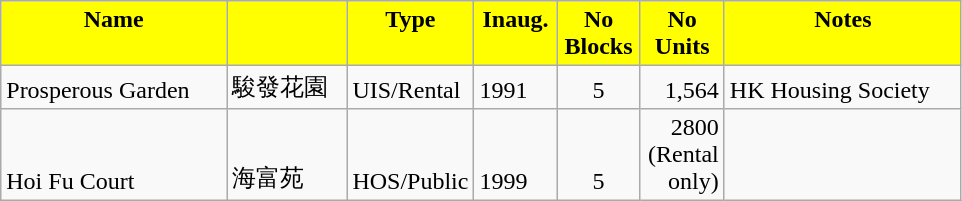<table class="wikitable">
<tr style="font-weight:bold;background-color:yellow" align="center" valign="top">
<td width="143.25" Height="12.75" align="center">Name</td>
<td width="72.75" align="center" valign="top"></td>
<td width="59.25" align="center" valign="top">Type</td>
<td width="48" align="center" valign="top">Inaug.</td>
<td width="48" align="center" valign="top">No Blocks</td>
<td width="48.75" align="center" valign="top">No Units</td>
<td width="150.75" align="center" valign="top">Notes</td>
</tr>
<tr valign="bottom">
<td Height="12.75">Prosperous Garden</td>
<td>駿發花園</td>
<td>UIS/Rental</td>
<td>1991</td>
<td align="center">5</td>
<td align="right">1,564</td>
<td>HK Housing Society</td>
</tr>
<tr valign="bottom">
<td Height="12.75">Hoi Fu Court</td>
<td>海富苑</td>
<td>HOS/Public</td>
<td>1999</td>
<td align="center">5</td>
<td align="right">2800 (Rental only)</td>
<td></td>
</tr>
</table>
